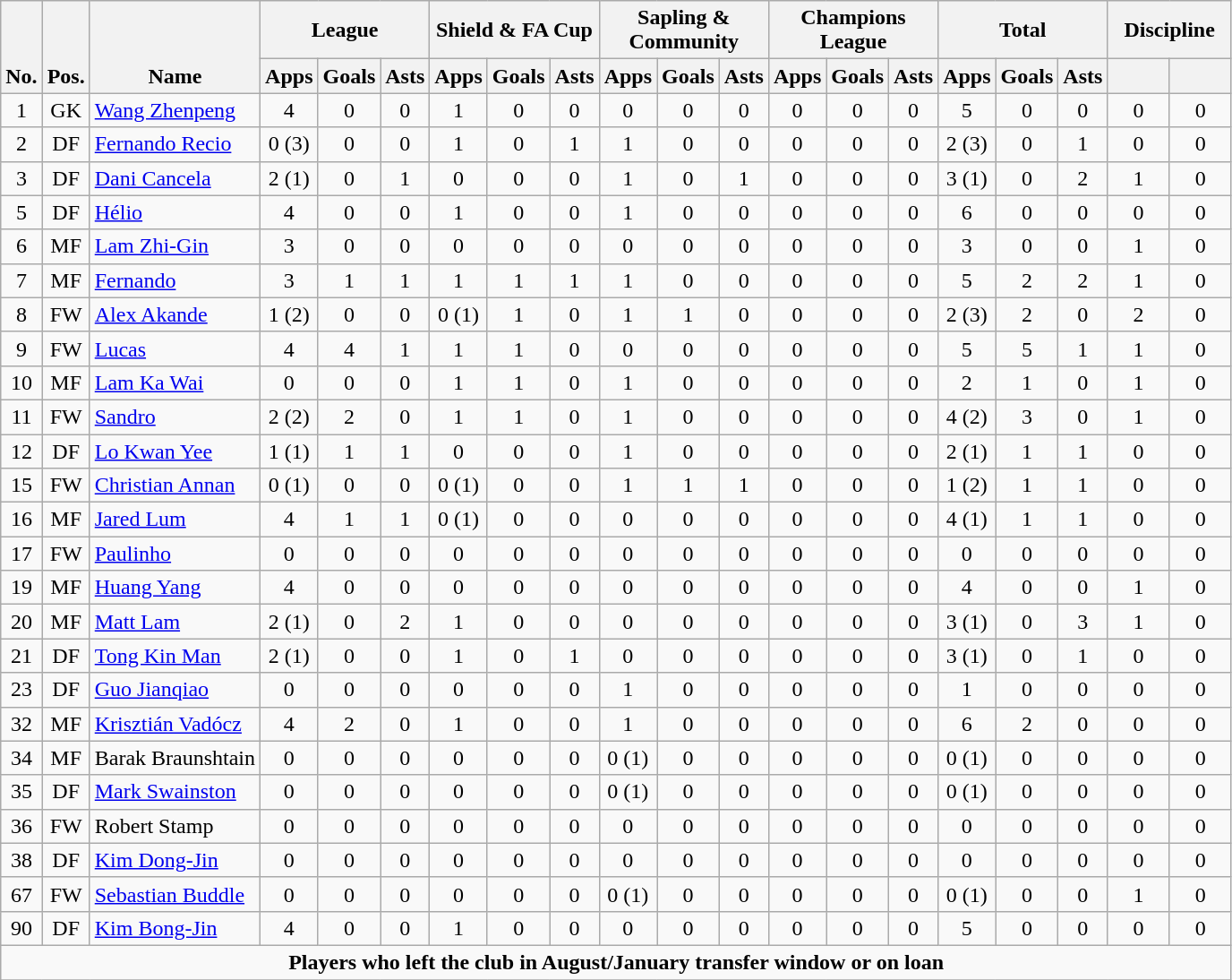<table class="wikitable" style="text-align:center">
<tr>
<th rowspan=2 style="vertical-align:bottom;">No.</th>
<th rowspan=2 style="vertical-align:bottom;">Pos.</th>
<th rowspan=2 style="vertical-align:bottom;">Name</th>
<th colspan=3 style="width:85px;">League</th>
<th colspan=3 style="width:85px;">Shield & FA Cup</th>
<th colspan=3 style="width:85px;">Sapling & Community</th>
<th colspan=3 style="width:85px;">Champions League</th>
<th colspan=3 style="width:85px;">Total</th>
<th colspan=2 style="width:85px;">Discipline</th>
</tr>
<tr>
<th>Apps</th>
<th>Goals</th>
<th>Asts</th>
<th>Apps</th>
<th>Goals</th>
<th>Asts</th>
<th>Apps</th>
<th>Goals</th>
<th>Asts</th>
<th>Apps</th>
<th>Goals</th>
<th>Asts</th>
<th>Apps</th>
<th>Goals</th>
<th>Asts</th>
<th></th>
<th></th>
</tr>
<tr>
<td>1</td>
<td>GK</td>
<td align=left> <a href='#'>Wang Zhenpeng</a></td>
<td>4</td>
<td>0</td>
<td>0</td>
<td>1</td>
<td>0</td>
<td>0</td>
<td>0</td>
<td>0</td>
<td>0</td>
<td>0</td>
<td>0</td>
<td>0</td>
<td>5</td>
<td>0</td>
<td>0</td>
<td>0</td>
<td>0</td>
</tr>
<tr>
<td>2</td>
<td>DF</td>
<td align=left> <a href='#'>Fernando Recio</a></td>
<td>0 (3)</td>
<td>0</td>
<td>0</td>
<td>1</td>
<td>0</td>
<td>1</td>
<td>1</td>
<td>0</td>
<td>0</td>
<td>0</td>
<td>0</td>
<td>0</td>
<td>2 (3)</td>
<td>0</td>
<td>1</td>
<td>0</td>
<td>0</td>
</tr>
<tr>
<td>3</td>
<td>DF</td>
<td align=left> <a href='#'>Dani Cancela</a></td>
<td>2 (1)</td>
<td>0</td>
<td>1</td>
<td>0</td>
<td>0</td>
<td>0</td>
<td>1</td>
<td>0</td>
<td>1</td>
<td>0</td>
<td>0</td>
<td>0</td>
<td>3 (1)</td>
<td>0</td>
<td>2</td>
<td>1</td>
<td>0</td>
</tr>
<tr>
<td>5</td>
<td>DF</td>
<td align=left> <a href='#'>Hélio</a></td>
<td>4</td>
<td>0</td>
<td>0</td>
<td>1</td>
<td>0</td>
<td>0</td>
<td>1</td>
<td>0</td>
<td>0</td>
<td>0</td>
<td>0</td>
<td>0</td>
<td>6</td>
<td>0</td>
<td>0</td>
<td>0</td>
<td>0</td>
</tr>
<tr>
<td>6</td>
<td>MF</td>
<td align=left>  <a href='#'>Lam Zhi-Gin</a></td>
<td>3</td>
<td>0</td>
<td>0</td>
<td>0</td>
<td>0</td>
<td>0</td>
<td>0</td>
<td>0</td>
<td>0</td>
<td>0</td>
<td>0</td>
<td>0</td>
<td>3</td>
<td>0</td>
<td>0</td>
<td>1</td>
<td>0</td>
</tr>
<tr>
<td>7</td>
<td>MF</td>
<td align=left> <a href='#'>Fernando</a></td>
<td>3</td>
<td>1</td>
<td>1</td>
<td>1</td>
<td>1</td>
<td>1</td>
<td>1</td>
<td>0</td>
<td>0</td>
<td>0</td>
<td>0</td>
<td>0</td>
<td>5</td>
<td>2</td>
<td>2</td>
<td>1</td>
<td>0</td>
</tr>
<tr>
<td>8</td>
<td>FW</td>
<td align=left> <a href='#'>Alex Akande</a></td>
<td>1 (2)</td>
<td>0</td>
<td>0</td>
<td>0 (1)</td>
<td>1</td>
<td>0</td>
<td>1</td>
<td>1</td>
<td>0</td>
<td>0</td>
<td>0</td>
<td>0</td>
<td>2 (3)</td>
<td>2</td>
<td>0</td>
<td>2</td>
<td>0</td>
</tr>
<tr>
<td>9</td>
<td>FW</td>
<td align=left> <a href='#'>Lucas</a></td>
<td>4</td>
<td>4</td>
<td>1</td>
<td>1</td>
<td>1</td>
<td>0</td>
<td>0</td>
<td>0</td>
<td>0</td>
<td>0</td>
<td>0</td>
<td>0</td>
<td>5</td>
<td>5</td>
<td>1</td>
<td>1</td>
<td>0</td>
</tr>
<tr>
<td>10</td>
<td>MF</td>
<td align=left> <a href='#'>Lam Ka Wai</a></td>
<td>0</td>
<td>0</td>
<td>0</td>
<td>1</td>
<td>1</td>
<td>0</td>
<td>1</td>
<td>0</td>
<td>0</td>
<td>0</td>
<td>0</td>
<td>0</td>
<td>2</td>
<td>1</td>
<td>0</td>
<td>1</td>
<td>0</td>
</tr>
<tr>
<td>11</td>
<td>FW</td>
<td align=left> <a href='#'>Sandro</a></td>
<td>2 (2)</td>
<td>2</td>
<td>0</td>
<td>1</td>
<td>1</td>
<td>0</td>
<td>1</td>
<td>0</td>
<td>0</td>
<td>0</td>
<td>0</td>
<td>0</td>
<td>4 (2)</td>
<td>3</td>
<td>0</td>
<td>1</td>
<td>0</td>
</tr>
<tr>
<td>12</td>
<td>DF</td>
<td align=left> <a href='#'>Lo Kwan Yee</a></td>
<td>1 (1)</td>
<td>1</td>
<td>1</td>
<td>0</td>
<td>0</td>
<td>0</td>
<td>1</td>
<td>0</td>
<td>0</td>
<td>0</td>
<td>0</td>
<td>0</td>
<td>2 (1)</td>
<td>1</td>
<td>1</td>
<td>0</td>
<td>0</td>
</tr>
<tr>
<td>15</td>
<td>FW</td>
<td align=left> <a href='#'>Christian Annan</a></td>
<td>0 (1)</td>
<td>0</td>
<td>0</td>
<td>0 (1)</td>
<td>0</td>
<td>0</td>
<td>1</td>
<td>1</td>
<td>1</td>
<td>0</td>
<td>0</td>
<td>0</td>
<td>1 (2)</td>
<td>1</td>
<td>1</td>
<td>0</td>
<td>0</td>
</tr>
<tr>
<td>16</td>
<td>MF</td>
<td align=left>  <a href='#'>Jared Lum</a></td>
<td>4</td>
<td>1</td>
<td>1</td>
<td>0 (1)</td>
<td>0</td>
<td>0</td>
<td>0</td>
<td>0</td>
<td>0</td>
<td>0</td>
<td>0</td>
<td>0</td>
<td>4 (1)</td>
<td>1</td>
<td>1</td>
<td>0</td>
<td>0</td>
</tr>
<tr>
<td>17</td>
<td>FW</td>
<td align=left> <a href='#'>Paulinho</a></td>
<td>0</td>
<td>0</td>
<td>0</td>
<td>0</td>
<td>0</td>
<td>0</td>
<td>0</td>
<td>0</td>
<td>0</td>
<td>0</td>
<td>0</td>
<td>0</td>
<td>0</td>
<td>0</td>
<td>0</td>
<td>0</td>
<td>0</td>
</tr>
<tr>
<td>19</td>
<td>MF</td>
<td align=left> <a href='#'>Huang Yang</a></td>
<td>4</td>
<td>0</td>
<td>0</td>
<td>0</td>
<td>0</td>
<td>0</td>
<td>0</td>
<td>0</td>
<td>0</td>
<td>0</td>
<td>0</td>
<td>0</td>
<td>4</td>
<td>0</td>
<td>0</td>
<td>1</td>
<td>0</td>
</tr>
<tr>
<td>20</td>
<td>MF</td>
<td align=left>  <a href='#'>Matt Lam</a></td>
<td>2 (1)</td>
<td>0</td>
<td>2</td>
<td>1</td>
<td>0</td>
<td>0</td>
<td>0</td>
<td>0</td>
<td>0</td>
<td>0</td>
<td>0</td>
<td>0</td>
<td>3 (1)</td>
<td>0</td>
<td>3</td>
<td>1</td>
<td>0</td>
</tr>
<tr>
<td>21</td>
<td>DF</td>
<td align=left> <a href='#'>Tong Kin Man</a></td>
<td>2 (1)</td>
<td>0</td>
<td>0</td>
<td>1</td>
<td>0</td>
<td>1</td>
<td>0</td>
<td>0</td>
<td>0</td>
<td>0</td>
<td>0</td>
<td>0</td>
<td>3 (1)</td>
<td>0</td>
<td>1</td>
<td>0</td>
<td>0</td>
</tr>
<tr>
<td>23</td>
<td>DF</td>
<td align=left> <a href='#'>Guo Jianqiao</a></td>
<td>0</td>
<td>0</td>
<td>0</td>
<td>0</td>
<td>0</td>
<td>0</td>
<td>1</td>
<td>0</td>
<td>0</td>
<td>0</td>
<td>0</td>
<td>0</td>
<td>1</td>
<td>0</td>
<td>0</td>
<td>0</td>
<td>0</td>
</tr>
<tr>
<td>32</td>
<td>MF</td>
<td align=left> <a href='#'>Krisztián Vadócz</a></td>
<td>4</td>
<td>2</td>
<td>0</td>
<td>1</td>
<td>0</td>
<td>0</td>
<td>1</td>
<td>0</td>
<td>0</td>
<td>0</td>
<td>0</td>
<td>0</td>
<td>6</td>
<td>2</td>
<td>0</td>
<td>0</td>
<td>0</td>
</tr>
<tr>
<td>34</td>
<td>MF</td>
<td align=left>  Barak Braunshtain</td>
<td>0</td>
<td>0</td>
<td>0</td>
<td>0</td>
<td>0</td>
<td>0</td>
<td>0 (1)</td>
<td>0</td>
<td>0</td>
<td>0</td>
<td>0</td>
<td>0</td>
<td>0 (1)</td>
<td>0</td>
<td>0</td>
<td>0</td>
<td>0</td>
</tr>
<tr>
<td>35</td>
<td>DF</td>
<td align=left>  <a href='#'>Mark Swainston</a></td>
<td>0</td>
<td>0</td>
<td>0</td>
<td>0</td>
<td>0</td>
<td>0</td>
<td>0 (1)</td>
<td>0</td>
<td>0</td>
<td>0</td>
<td>0</td>
<td>0</td>
<td>0 (1)</td>
<td>0</td>
<td>0</td>
<td>0</td>
<td>0</td>
</tr>
<tr>
<td>36</td>
<td>FW</td>
<td align=left>  Robert Stamp</td>
<td>0</td>
<td>0</td>
<td>0</td>
<td>0</td>
<td>0</td>
<td>0</td>
<td>0</td>
<td>0</td>
<td>0</td>
<td>0</td>
<td>0</td>
<td>0</td>
<td>0</td>
<td>0</td>
<td>0</td>
<td>0</td>
<td>0</td>
</tr>
<tr>
<td>38</td>
<td>DF</td>
<td align=left> <a href='#'>Kim Dong-Jin</a></td>
<td>0</td>
<td>0</td>
<td>0</td>
<td>0</td>
<td>0</td>
<td>0</td>
<td>0</td>
<td>0</td>
<td>0</td>
<td>0</td>
<td>0</td>
<td>0</td>
<td>0</td>
<td>0</td>
<td>0</td>
<td>0</td>
<td>0</td>
</tr>
<tr>
<td>67</td>
<td>FW</td>
<td align=left>  <a href='#'>Sebastian Buddle</a></td>
<td>0</td>
<td>0</td>
<td>0</td>
<td>0</td>
<td>0</td>
<td>0</td>
<td>0 (1)</td>
<td>0</td>
<td>0</td>
<td>0</td>
<td>0</td>
<td>0</td>
<td>0 (1)</td>
<td>0</td>
<td>0</td>
<td>1</td>
<td>0</td>
</tr>
<tr>
<td>90</td>
<td>DF</td>
<td align=left> <a href='#'>Kim Bong-Jin</a></td>
<td>4</td>
<td>0</td>
<td>0</td>
<td>1</td>
<td>0</td>
<td>0</td>
<td>0</td>
<td>0</td>
<td>0</td>
<td>0</td>
<td>0</td>
<td>0</td>
<td>5</td>
<td>0</td>
<td>0</td>
<td>0</td>
<td>0</td>
</tr>
<tr>
<td colspan=20><strong>Players who left the club in August/January transfer window or on loan</strong></td>
</tr>
<tr>
</tr>
</table>
